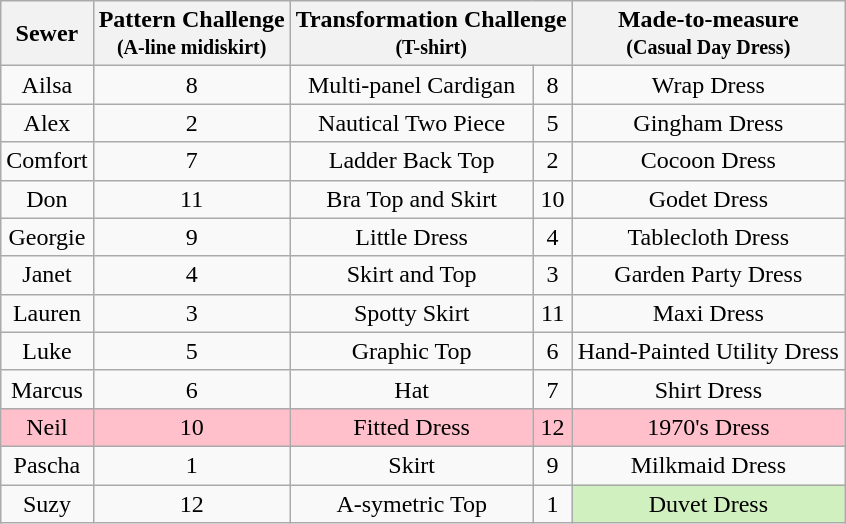<table class="wikitable" style="text-align:center;">
<tr>
<th>Sewer</th>
<th>Pattern Challenge<br><small>(A-line midiskirt)</small></th>
<th colspan="2">Transformation Challenge<br><small>(T-shirt)</small></th>
<th>Made-to-measure<br><small>(Casual Day Dress)</small></th>
</tr>
<tr>
<td>Ailsa</td>
<td>8</td>
<td>Multi-panel Cardigan</td>
<td>8</td>
<td>Wrap Dress</td>
</tr>
<tr>
<td>Alex</td>
<td>2</td>
<td>Nautical Two Piece</td>
<td>5</td>
<td>Gingham Dress</td>
</tr>
<tr>
<td>Comfort</td>
<td>7</td>
<td>Ladder Back Top</td>
<td>2</td>
<td>Cocoon Dress</td>
</tr>
<tr>
<td>Don</td>
<td>11</td>
<td>Bra Top and Skirt</td>
<td>10</td>
<td>Godet Dress</td>
</tr>
<tr>
<td>Georgie</td>
<td>9</td>
<td>Little Dress</td>
<td>4</td>
<td>Tablecloth Dress</td>
</tr>
<tr>
<td>Janet</td>
<td>4</td>
<td>Skirt and Top</td>
<td>3</td>
<td>Garden Party Dress</td>
</tr>
<tr>
<td>Lauren</td>
<td>3</td>
<td>Spotty Skirt</td>
<td>11</td>
<td>Maxi Dress</td>
</tr>
<tr>
<td>Luke</td>
<td>5</td>
<td>Graphic Top</td>
<td>6</td>
<td>Hand-Painted Utility Dress</td>
</tr>
<tr style="background:">
<td>Marcus</td>
<td>6</td>
<td>Hat</td>
<td>7</td>
<td>Shirt Dress</td>
</tr>
<tr style="background:pink">
<td>Neil</td>
<td>10</td>
<td>Fitted Dress</td>
<td>12</td>
<td>1970's Dress</td>
</tr>
<tr>
<td>Pascha</td>
<td>1</td>
<td>Skirt</td>
<td>9</td>
<td>Milkmaid Dress</td>
</tr>
<tr>
<td>Suzy</td>
<td>12</td>
<td>A-symetric Top</td>
<td>1</td>
<td style="background:#d0f0c0">Duvet Dress</td>
</tr>
</table>
